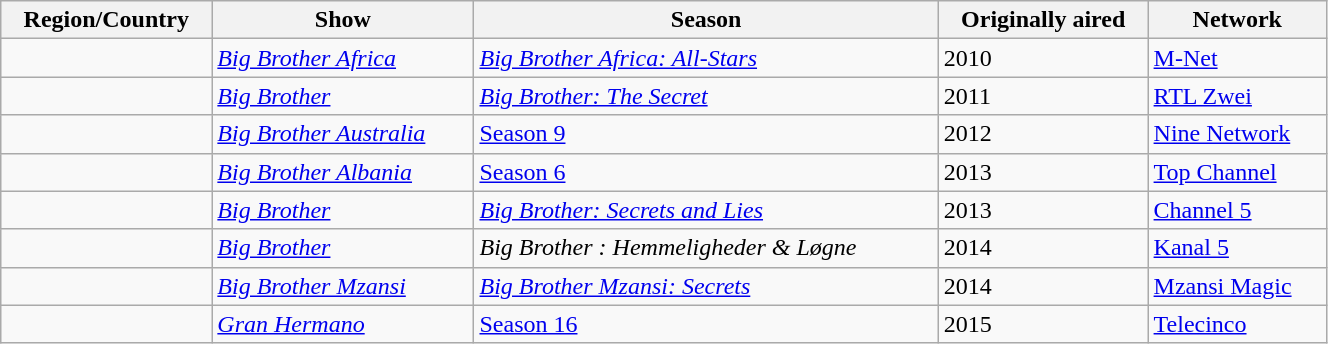<table class="wikitable"  style="text-align:left; line-height:18px; width:70%;">
<tr>
<th>Region/Country</th>
<th>Show</th>
<th>Season</th>
<th>Originally aired</th>
<th>Network</th>
</tr>
<tr>
<td></td>
<td><em><a href='#'>Big Brother Africa</a></em></td>
<td><em><a href='#'>Big Brother Africa: All-Stars</a></em></td>
<td>2010</td>
<td><a href='#'>M-Net</a></td>
</tr>
<tr>
<td></td>
<td><em><a href='#'>Big Brother</a></em></td>
<td><em><a href='#'>Big Brother: The Secret</a></em></td>
<td>2011</td>
<td><a href='#'>RTL Zwei</a></td>
</tr>
<tr>
<td></td>
<td><em><a href='#'>Big Brother Australia</a></em></td>
<td><a href='#'>Season 9</a></td>
<td>2012</td>
<td><a href='#'>Nine Network</a></td>
</tr>
<tr>
<td></td>
<td><em><a href='#'>Big Brother Albania</a></em></td>
<td><a href='#'>Season 6</a></td>
<td>2013</td>
<td><a href='#'>Top Channel</a></td>
</tr>
<tr>
<td></td>
<td><em><a href='#'>Big Brother</a></em></td>
<td><em><a href='#'>Big Brother: Secrets and Lies</a></em></td>
<td>2013</td>
<td><a href='#'>Channel 5</a></td>
</tr>
<tr>
<td></td>
<td><em><a href='#'>Big Brother</a></em></td>
<td><em>Big Brother : Hemmeligheder & Løgne</em></td>
<td>2014</td>
<td><a href='#'>Kanal 5</a></td>
</tr>
<tr>
<td></td>
<td><em><a href='#'>Big Brother Mzansi</a></em></td>
<td><em><a href='#'>Big Brother Mzansi: Secrets</a></em></td>
<td>2014</td>
<td><a href='#'>Mzansi Magic</a></td>
</tr>
<tr>
<td></td>
<td><em><a href='#'>Gran Hermano</a></em></td>
<td><a href='#'>Season 16</a></td>
<td>2015</td>
<td><a href='#'>Telecinco</a></td>
</tr>
</table>
